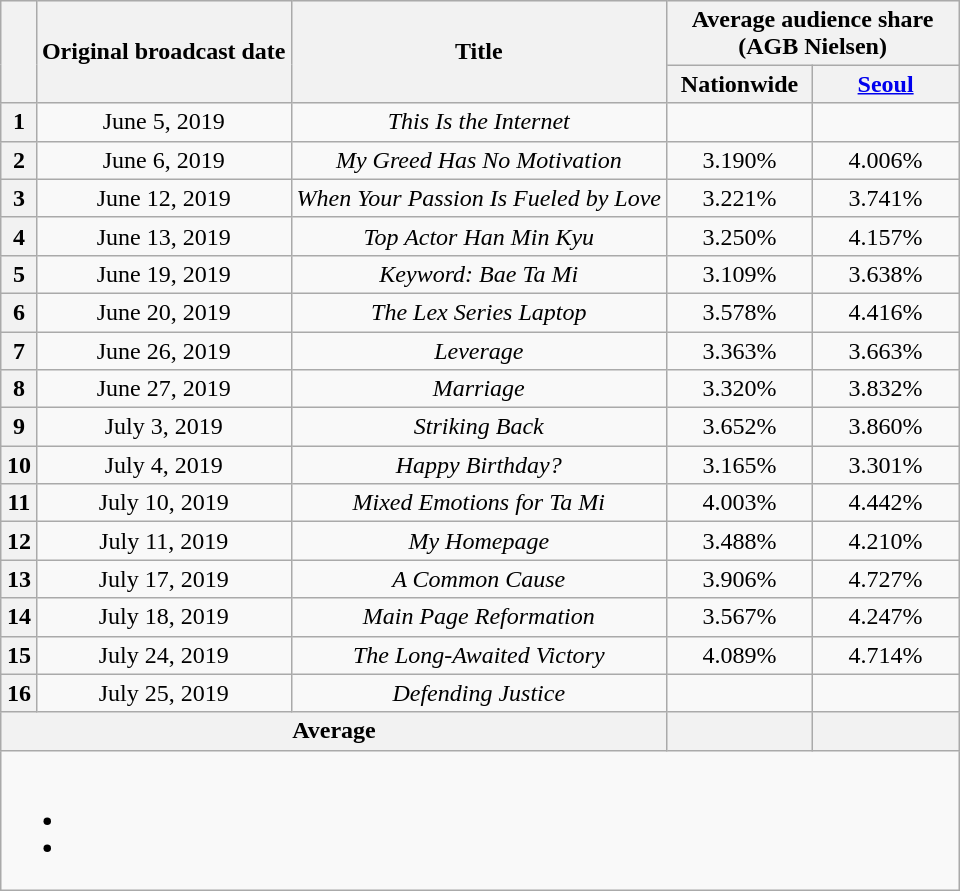<table class="wikitable" style="text-align:center;max-width:750px; margin-left: auto; margin-right: auto; border: none;">
<tr>
</tr>
<tr>
<th rowspan="2"></th>
<th rowspan="2">Original broadcast date</th>
<th rowspan="2">Title</th>
<th colspan="2">Average audience share<br>(AGB Nielsen)</th>
</tr>
<tr>
<th width="90">Nationwide</th>
<th width="90"><a href='#'>Seoul</a></th>
</tr>
<tr>
<th>1</th>
<td>June 5, 2019</td>
<td><em>This Is the Internet</em></td>
<td></td>
<td></td>
</tr>
<tr>
<th>2</th>
<td>June 6, 2019</td>
<td><em>My Greed Has No Motivation</em></td>
<td>3.190%</td>
<td>4.006%</td>
</tr>
<tr>
<th>3</th>
<td>June 12, 2019</td>
<td><em>When Your Passion Is Fueled by Love</em></td>
<td>3.221%</td>
<td>3.741%</td>
</tr>
<tr>
<th>4</th>
<td>June 13, 2019</td>
<td><em>Top Actor Han Min Kyu</em></td>
<td>3.250%</td>
<td>4.157%</td>
</tr>
<tr>
<th>5</th>
<td>June 19, 2019</td>
<td><em>Keyword: Bae Ta Mi</em></td>
<td>3.109%</td>
<td>3.638%</td>
</tr>
<tr>
<th>6</th>
<td>June 20, 2019</td>
<td><em>The Lex Series Laptop</em></td>
<td>3.578%</td>
<td>4.416%</td>
</tr>
<tr>
<th>7</th>
<td>June 26, 2019</td>
<td><em>Leverage</em></td>
<td>3.363%</td>
<td>3.663%</td>
</tr>
<tr>
<th>8</th>
<td>June 27, 2019</td>
<td><em>Marriage</em></td>
<td>3.320%</td>
<td>3.832%</td>
</tr>
<tr>
<th>9</th>
<td>July 3, 2019</td>
<td><em>Striking Back</em></td>
<td>3.652%</td>
<td>3.860%</td>
</tr>
<tr>
<th>10</th>
<td>July 4, 2019</td>
<td><em>Happy Birthday?</em></td>
<td>3.165%</td>
<td>3.301%</td>
</tr>
<tr>
<th>11</th>
<td>July 10, 2019</td>
<td><em>Mixed Emotions for Ta Mi</em></td>
<td>4.003%</td>
<td>4.442%</td>
</tr>
<tr>
<th>12</th>
<td>July 11, 2019</td>
<td><em>My Homepage</em></td>
<td>3.488%</td>
<td>4.210%</td>
</tr>
<tr>
<th>13</th>
<td>July 17, 2019</td>
<td><em>A Common Cause</em></td>
<td>3.906%</td>
<td>4.727%</td>
</tr>
<tr>
<th>14</th>
<td>July 18, 2019</td>
<td><em>Main Page Reformation</em></td>
<td>3.567%</td>
<td>4.247%</td>
</tr>
<tr>
<th>15</th>
<td>July 24, 2019</td>
<td><em>The Long-Awaited Victory</em></td>
<td>4.089%</td>
<td>4.714%</td>
</tr>
<tr>
<th>16</th>
<td>July 25, 2019</td>
<td><em>Defending Justice</em></td>
<td></td>
<td></td>
</tr>
<tr>
<th colspan="3">Average</th>
<th></th>
<th></th>
</tr>
<tr>
<td colspan="6"><br><ul><li></li><li></li></ul></td>
</tr>
</table>
